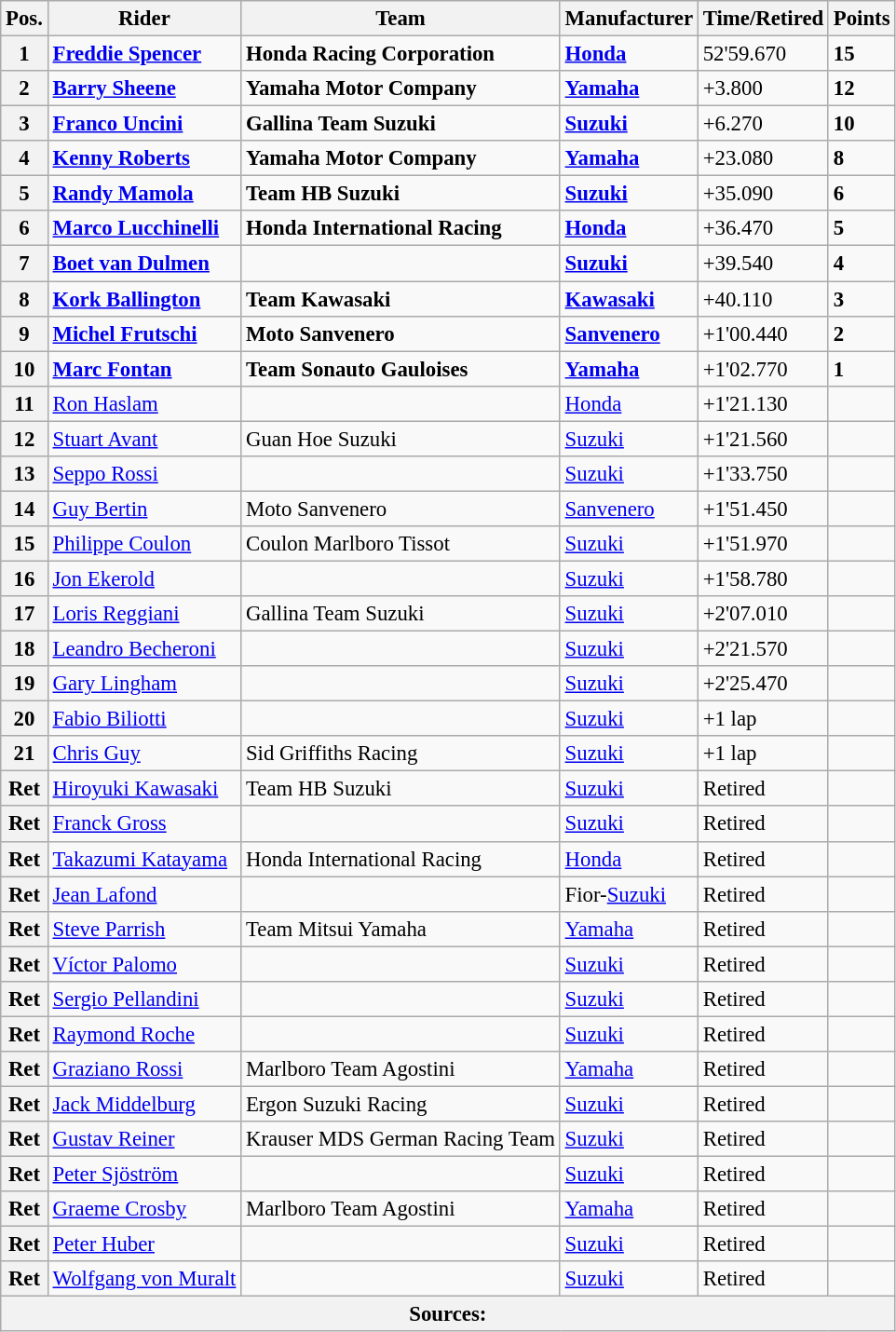<table class="wikitable" style="font-size: 95%;">
<tr>
<th>Pos.</th>
<th>Rider</th>
<th>Team</th>
<th>Manufacturer</th>
<th>Time/Retired</th>
<th>Points</th>
</tr>
<tr>
<th>1</th>
<td> <strong><a href='#'>Freddie Spencer</a></strong></td>
<td><strong>Honda Racing Corporation</strong></td>
<td><strong><a href='#'>Honda</a></strong></td>
<td>52'59.670</td>
<td><strong>15</strong></td>
</tr>
<tr>
<th>2</th>
<td> <strong><a href='#'>Barry Sheene</a></strong></td>
<td><strong>Yamaha Motor Company</strong></td>
<td><strong><a href='#'>Yamaha</a></strong></td>
<td>+3.800</td>
<td><strong>12</strong></td>
</tr>
<tr>
<th>3</th>
<td> <strong><a href='#'>Franco Uncini</a></strong></td>
<td><strong>Gallina Team Suzuki</strong></td>
<td><strong><a href='#'>Suzuki</a></strong></td>
<td>+6.270</td>
<td><strong>10</strong></td>
</tr>
<tr>
<th>4</th>
<td> <strong><a href='#'>Kenny Roberts</a></strong></td>
<td><strong>Yamaha Motor Company</strong></td>
<td><strong><a href='#'>Yamaha</a></strong></td>
<td>+23.080</td>
<td><strong>8</strong></td>
</tr>
<tr>
<th>5</th>
<td> <strong><a href='#'>Randy Mamola</a></strong></td>
<td><strong>Team HB Suzuki</strong></td>
<td><strong><a href='#'>Suzuki</a></strong></td>
<td>+35.090</td>
<td><strong>6</strong></td>
</tr>
<tr>
<th>6</th>
<td> <strong><a href='#'>Marco Lucchinelli</a></strong></td>
<td><strong>Honda International Racing</strong></td>
<td><strong><a href='#'>Honda</a></strong></td>
<td>+36.470</td>
<td><strong>5</strong></td>
</tr>
<tr>
<th>7</th>
<td> <strong><a href='#'>Boet van Dulmen</a></strong></td>
<td></td>
<td><strong><a href='#'>Suzuki</a></strong></td>
<td>+39.540</td>
<td><strong>4</strong></td>
</tr>
<tr>
<th>8</th>
<td> <strong><a href='#'>Kork Ballington</a></strong></td>
<td><strong>Team Kawasaki</strong></td>
<td><strong><a href='#'>Kawasaki</a></strong></td>
<td>+40.110</td>
<td><strong>3</strong></td>
</tr>
<tr>
<th>9</th>
<td> <strong><a href='#'>Michel Frutschi</a></strong></td>
<td><strong>Moto Sanvenero</strong></td>
<td><strong><a href='#'>Sanvenero</a></strong></td>
<td>+1'00.440</td>
<td><strong>2</strong></td>
</tr>
<tr>
<th>10</th>
<td> <strong><a href='#'>Marc Fontan</a></strong></td>
<td><strong>Team Sonauto Gauloises</strong></td>
<td><strong><a href='#'>Yamaha</a></strong></td>
<td>+1'02.770</td>
<td><strong>1</strong></td>
</tr>
<tr>
<th>11</th>
<td> <a href='#'>Ron Haslam</a></td>
<td></td>
<td><a href='#'>Honda</a></td>
<td>+1'21.130</td>
<td></td>
</tr>
<tr>
<th>12</th>
<td> <a href='#'>Stuart Avant</a></td>
<td>Guan Hoe Suzuki</td>
<td><a href='#'>Suzuki</a></td>
<td>+1'21.560</td>
<td></td>
</tr>
<tr>
<th>13</th>
<td> <a href='#'>Seppo Rossi</a></td>
<td></td>
<td><a href='#'>Suzuki</a></td>
<td>+1'33.750</td>
<td></td>
</tr>
<tr>
<th>14</th>
<td> <a href='#'>Guy Bertin</a></td>
<td>Moto Sanvenero</td>
<td><a href='#'>Sanvenero</a></td>
<td>+1'51.450</td>
<td></td>
</tr>
<tr>
<th>15</th>
<td> <a href='#'>Philippe Coulon</a></td>
<td>Coulon Marlboro Tissot</td>
<td><a href='#'>Suzuki</a></td>
<td>+1'51.970</td>
<td></td>
</tr>
<tr>
<th>16</th>
<td> <a href='#'>Jon Ekerold</a></td>
<td></td>
<td><a href='#'>Suzuki</a></td>
<td>+1'58.780</td>
<td></td>
</tr>
<tr>
<th>17</th>
<td> <a href='#'>Loris Reggiani</a></td>
<td>Gallina Team Suzuki</td>
<td><a href='#'>Suzuki</a></td>
<td>+2'07.010</td>
<td></td>
</tr>
<tr>
<th>18</th>
<td> <a href='#'>Leandro Becheroni</a></td>
<td></td>
<td><a href='#'>Suzuki</a></td>
<td>+2'21.570</td>
<td></td>
</tr>
<tr>
<th>19</th>
<td> <a href='#'>Gary Lingham</a></td>
<td></td>
<td><a href='#'>Suzuki</a></td>
<td>+2'25.470</td>
<td></td>
</tr>
<tr>
<th>20</th>
<td> <a href='#'>Fabio Biliotti</a></td>
<td></td>
<td><a href='#'>Suzuki</a></td>
<td>+1 lap</td>
<td></td>
</tr>
<tr>
<th>21</th>
<td> <a href='#'>Chris Guy</a></td>
<td>Sid Griffiths Racing</td>
<td><a href='#'>Suzuki</a></td>
<td>+1 lap</td>
<td></td>
</tr>
<tr>
<th>Ret</th>
<td> <a href='#'>Hiroyuki Kawasaki</a></td>
<td>Team HB Suzuki</td>
<td><a href='#'>Suzuki</a></td>
<td>Retired</td>
<td></td>
</tr>
<tr>
<th>Ret</th>
<td> <a href='#'>Franck Gross</a></td>
<td></td>
<td><a href='#'>Suzuki</a></td>
<td>Retired</td>
<td></td>
</tr>
<tr>
<th>Ret</th>
<td> <a href='#'>Takazumi Katayama</a></td>
<td>Honda International Racing</td>
<td><a href='#'>Honda</a></td>
<td>Retired</td>
<td></td>
</tr>
<tr>
<th>Ret</th>
<td> <a href='#'>Jean Lafond</a></td>
<td></td>
<td>Fior-<a href='#'>Suzuki</a></td>
<td>Retired</td>
<td></td>
</tr>
<tr>
<th>Ret</th>
<td> <a href='#'>Steve Parrish</a></td>
<td>Team Mitsui Yamaha</td>
<td><a href='#'>Yamaha</a></td>
<td>Retired</td>
<td></td>
</tr>
<tr>
<th>Ret</th>
<td> <a href='#'>Víctor Palomo</a></td>
<td></td>
<td><a href='#'>Suzuki</a></td>
<td>Retired</td>
<td></td>
</tr>
<tr>
<th>Ret</th>
<td> <a href='#'>Sergio Pellandini</a></td>
<td></td>
<td><a href='#'>Suzuki</a></td>
<td>Retired</td>
<td></td>
</tr>
<tr>
<th>Ret</th>
<td> <a href='#'>Raymond Roche</a></td>
<td></td>
<td><a href='#'>Suzuki</a></td>
<td>Retired</td>
<td></td>
</tr>
<tr>
<th>Ret</th>
<td> <a href='#'>Graziano Rossi</a></td>
<td>Marlboro Team Agostini</td>
<td><a href='#'>Yamaha</a></td>
<td>Retired</td>
<td></td>
</tr>
<tr>
<th>Ret</th>
<td> <a href='#'>Jack Middelburg</a></td>
<td>Ergon Suzuki Racing</td>
<td><a href='#'>Suzuki</a></td>
<td>Retired</td>
<td></td>
</tr>
<tr>
<th>Ret</th>
<td> <a href='#'>Gustav Reiner</a></td>
<td>Krauser MDS German Racing Team</td>
<td><a href='#'>Suzuki</a></td>
<td>Retired</td>
<td></td>
</tr>
<tr>
<th>Ret</th>
<td> <a href='#'>Peter Sjöström</a></td>
<td></td>
<td><a href='#'>Suzuki</a></td>
<td>Retired</td>
<td></td>
</tr>
<tr>
<th>Ret</th>
<td> <a href='#'>Graeme Crosby</a></td>
<td>Marlboro Team Agostini</td>
<td><a href='#'>Yamaha</a></td>
<td>Retired</td>
<td></td>
</tr>
<tr>
<th>Ret</th>
<td> <a href='#'>Peter Huber</a></td>
<td></td>
<td><a href='#'>Suzuki</a></td>
<td>Retired</td>
<td></td>
</tr>
<tr>
<th>Ret</th>
<td> <a href='#'>Wolfgang von Muralt</a></td>
<td></td>
<td><a href='#'>Suzuki</a></td>
<td>Retired</td>
<td></td>
</tr>
<tr>
<th colspan=8>Sources: </th>
</tr>
</table>
